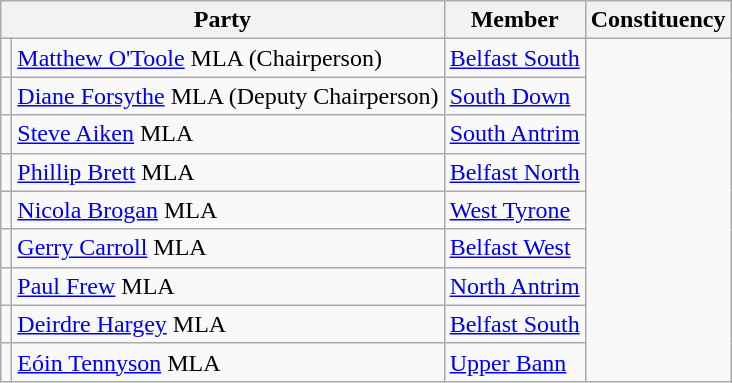<table class="wikitable" border="1">
<tr>
<th colspan="2" scope="col">Party</th>
<th scope="col">Member</th>
<th scope="col">Constituency</th>
</tr>
<tr>
<td></td>
<td><a href='#'>Matthew O'Toole</a> MLA (Chairperson)</td>
<td><a href='#'>Belfast South</a></td>
</tr>
<tr>
<td></td>
<td><a href='#'>Diane Forsythe</a> MLA (Deputy Chairperson)</td>
<td><a href='#'>South Down</a></td>
</tr>
<tr>
<td></td>
<td><a href='#'>Steve Aiken</a> MLA</td>
<td><a href='#'>South Antrim</a></td>
</tr>
<tr>
<td></td>
<td><a href='#'>Phillip Brett</a> MLA</td>
<td><a href='#'>Belfast North</a></td>
</tr>
<tr>
<td></td>
<td><a href='#'>Nicola Brogan</a> MLA</td>
<td><a href='#'>West Tyrone</a></td>
</tr>
<tr>
<td></td>
<td><a href='#'>Gerry Carroll</a> MLA</td>
<td><a href='#'>Belfast West</a></td>
</tr>
<tr>
<td></td>
<td><a href='#'>Paul Frew</a> MLA</td>
<td><a href='#'>North Antrim</a></td>
</tr>
<tr>
<td></td>
<td><a href='#'>Deirdre Hargey</a> MLA</td>
<td><a href='#'>Belfast South</a></td>
</tr>
<tr>
<td></td>
<td><a href='#'>Eóin Tennyson</a> MLA</td>
<td><a href='#'>Upper Bann</a></td>
</tr>
</table>
